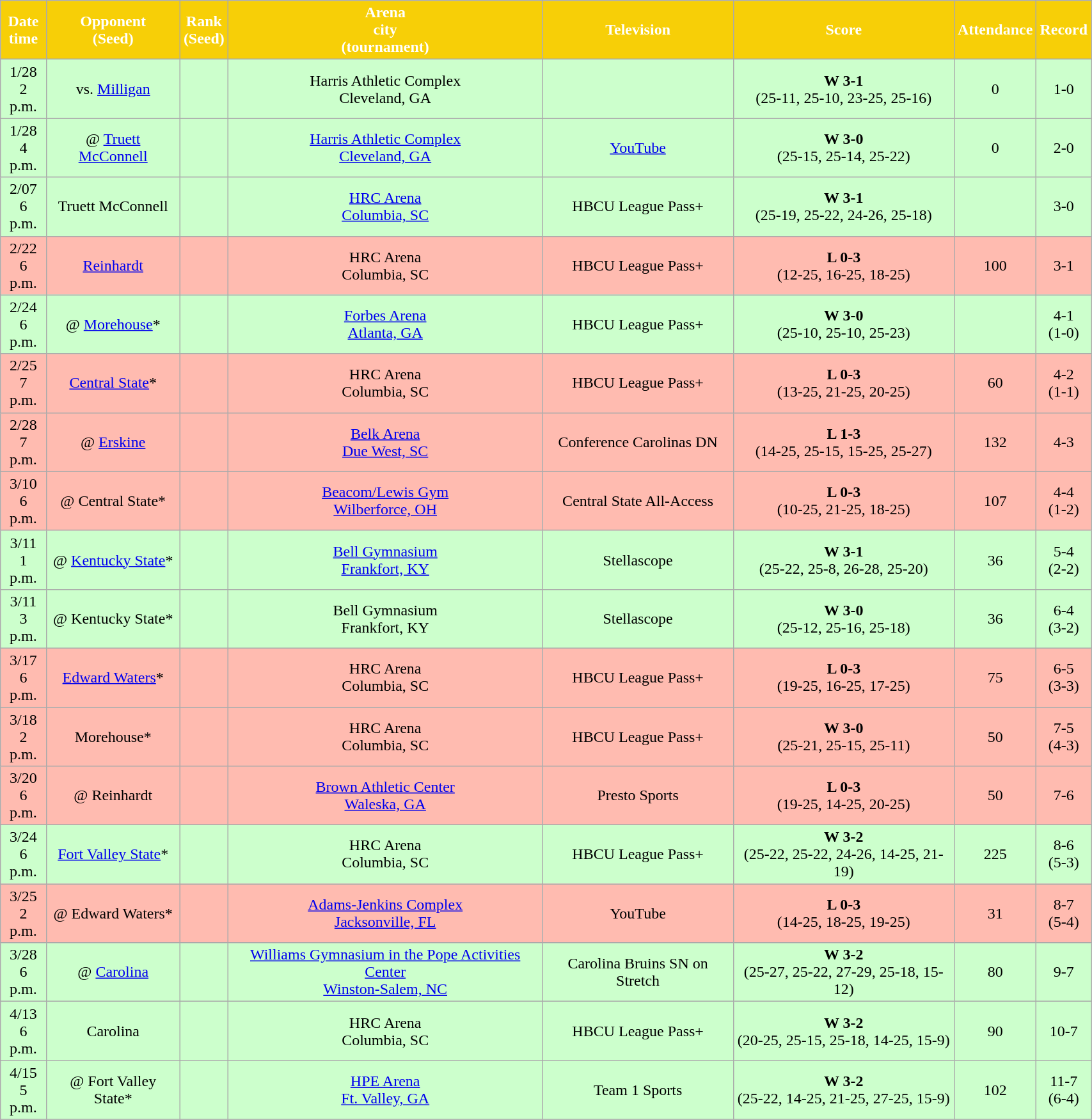<table class="wikitable sortable" style="width:90%">
<tr>
<th style="background:#F7CF07; color:#FFFFFF;" scope="col">Date<br>time</th>
<th style="background:#F7CF07; color:#FFFFFF;" scope="col">Opponent<br>(Seed)</th>
<th style="background:#F7CF07; color:#FFFFFF;" scope="col">Rank<br>(Seed)</th>
<th style="background:#F7CF07; color:#FFFFFF;" scope="col">Arena<br>city<br>(tournament)</th>
<th style="background:#F7CF07; color:#FFFFFF;" scope="col">Television</th>
<th style="background:#F7CF07; color:#FFFFFF;" scope="col">Score</th>
<th style="background:#F7CF07; color:#FFFFFF;" scope="col">Attendance</th>
<th style="background:#F7CF07; color:#FFFFFF;" scope="col">Record</th>
</tr>
<tr align="center" bgcolor="#ccffcc">
<td>1/28<br>2 p.m.</td>
<td>vs. <a href='#'>Milligan</a></td>
<td></td>
<td>Harris Athletic Complex<br>Cleveland, GA</td>
<td></td>
<td><strong>W 3-1</strong><br>(25-11, 25-10, 23-25, 25-16)</td>
<td>0</td>
<td>1-0</td>
</tr>
<tr align="center" bgcolor="#ccffcc">
<td>1/28<br>4 p.m.</td>
<td>@ <a href='#'>Truett McConnell</a></td>
<td></td>
<td><a href='#'>Harris Athletic Complex</a><br><a href='#'>Cleveland, GA</a></td>
<td><a href='#'>YouTube</a></td>
<td><strong>W 3-0</strong><br>(25-15, 25-14, 25-22)</td>
<td>0</td>
<td>2-0</td>
</tr>
<tr align="center" bgcolor="#ccffcc">
<td>2/07<br>6 p.m.</td>
<td>Truett McConnell</td>
<td></td>
<td><a href='#'>HRC Arena</a><br><a href='#'>Columbia, SC</a></td>
<td>HBCU League Pass+</td>
<td><strong>W 3-1</strong><br>(25-19, 25-22, 24-26, 25-18)</td>
<td></td>
<td>3-0</td>
</tr>
<tr align="center" bgcolor="#ffbbb">
<td>2/22<br>6 p.m.</td>
<td><a href='#'>Reinhardt</a></td>
<td></td>
<td>HRC Arena<br>Columbia, SC</td>
<td>HBCU League Pass+</td>
<td><strong>L 0-3</strong><br>(12-25, 16-25, 18-25)</td>
<td>100</td>
<td>3-1</td>
</tr>
<tr align="center" bgcolor="#ccffcc">
<td>2/24<br>6 p.m.</td>
<td>@ <a href='#'>Morehouse</a>*</td>
<td></td>
<td><a href='#'>Forbes Arena</a><br><a href='#'>Atlanta, GA</a></td>
<td>HBCU League Pass+</td>
<td><strong>W 3-0</strong><br>(25-10, 25-10, 25-23)</td>
<td></td>
<td>4-1<br>(1-0)</td>
</tr>
<tr align="center" bgcolor="#ffbbb">
<td>2/25<br>7 p.m.</td>
<td><a href='#'>Central State</a>*</td>
<td></td>
<td>HRC Arena<br>Columbia, SC</td>
<td>HBCU League Pass+</td>
<td><strong>L 0-3</strong><br>(13-25, 21-25, 20-25)</td>
<td>60</td>
<td>4-2<br>(1-1)</td>
</tr>
<tr align="center" bgcolor="#ffbbb">
<td>2/28<br>7 p.m.</td>
<td>@ <a href='#'>Erskine</a></td>
<td></td>
<td><a href='#'>Belk Arena</a><br><a href='#'>Due West, SC</a></td>
<td>Conference Carolinas DN</td>
<td><strong>L 1-3</strong><br>(14-25, 25-15, 15-25, 25-27)</td>
<td>132</td>
<td>4-3</td>
</tr>
<tr align="center" bgcolor="#ffbbb">
<td>3/10<br>6 p.m.</td>
<td>@ Central State*</td>
<td></td>
<td><a href='#'>Beacom/Lewis Gym</a><br><a href='#'>Wilberforce, OH</a></td>
<td>Central State All-Access</td>
<td><strong>L 0-3</strong><br>(10-25, 21-25, 18-25)</td>
<td>107</td>
<td>4-4<br>(1-2)</td>
</tr>
<tr align="center" bgcolor="#ccffcc">
<td>3/11<br>1 p.m.</td>
<td>@ <a href='#'>Kentucky State</a>*</td>
<td></td>
<td><a href='#'>Bell Gymnasium</a><br><a href='#'>Frankfort, KY</a></td>
<td>Stellascope</td>
<td><strong>W 3-1</strong><br>(25-22, 25-8, 26-28, 25-20)</td>
<td>36</td>
<td>5-4<br>(2-2)</td>
</tr>
<tr align="center" bgcolor="#ccffcc">
<td>3/11<br>3 p.m.</td>
<td>@ Kentucky State*</td>
<td></td>
<td>Bell Gymnasium<br>Frankfort, KY</td>
<td>Stellascope</td>
<td><strong>W 3-0</strong><br>(25-12, 25-16, 25-18)</td>
<td>36</td>
<td>6-4<br>(3-2)</td>
</tr>
<tr align="center" bgcolor="#ffbbb">
<td>3/17<br>6 p.m.</td>
<td><a href='#'>Edward Waters</a>*</td>
<td></td>
<td>HRC Arena<br>Columbia, SC</td>
<td>HBCU League Pass+</td>
<td><strong>L 0-3</strong><br>(19-25, 16-25, 17-25)</td>
<td>75</td>
<td>6-5<br>(3-3)</td>
</tr>
<tr align="center" bgcolor="#ffbbb">
<td>3/18<br>2 p.m.</td>
<td>Morehouse*</td>
<td></td>
<td>HRC Arena<br>Columbia, SC</td>
<td>HBCU League Pass+</td>
<td><strong>W 3-0</strong><br>(25-21, 25-15, 25-11)</td>
<td>50</td>
<td>7-5<br>(4-3)</td>
</tr>
<tr align="center" bgcolor="#ffbbb">
<td>3/20<br>6 p.m.</td>
<td>@ Reinhardt</td>
<td></td>
<td><a href='#'>Brown Athletic Center</a><br><a href='#'>Waleska, GA</a></td>
<td>Presto Sports</td>
<td><strong>L 0-3</strong><br>(19-25, 14-25, 20-25)</td>
<td>50</td>
<td>7-6</td>
</tr>
<tr align="center" bgcolor="#ccffcc">
<td>3/24<br>6 p.m.</td>
<td><a href='#'>Fort Valley State</a>*</td>
<td></td>
<td>HRC Arena<br>Columbia, SC</td>
<td>HBCU League Pass+</td>
<td><strong>W 3-2</strong><br>(25-22, 25-22, 24-26, 14-25, 21-19)</td>
<td>225</td>
<td>8-6<br>(5-3)</td>
</tr>
<tr align="center" bgcolor="#ffbbb">
<td>3/25<br>2 p.m.</td>
<td>@ Edward Waters*</td>
<td></td>
<td><a href='#'>Adams-Jenkins Complex</a><br><a href='#'>Jacksonville, FL</a></td>
<td>YouTube</td>
<td><strong>L 0-3</strong><br>(14-25, 18-25, 19-25)</td>
<td>31</td>
<td>8-7<br>(5-4)</td>
</tr>
<tr align="center" bgcolor="#ccffcc">
<td>3/28<br>6 p.m.</td>
<td>@ <a href='#'>Carolina</a></td>
<td></td>
<td><a href='#'>Williams Gymnasium in the Pope Activities Center</a><br><a href='#'>Winston-Salem, NC</a></td>
<td>Carolina Bruins SN on Stretch</td>
<td><strong>W 3-2</strong><br>(25-27, 25-22, 27-29, 25-18, 15-12)</td>
<td>80</td>
<td>9-7</td>
</tr>
<tr align="center" bgcolor="#ccffcc">
<td>4/13<br>6 p.m.</td>
<td>Carolina</td>
<td></td>
<td>HRC Arena<br>Columbia, SC</td>
<td>HBCU League Pass+</td>
<td><strong>W 3-2</strong><br>(20-25, 25-15, 25-18, 14-25, 15-9)</td>
<td>90</td>
<td>10-7</td>
</tr>
<tr align="center" bgcolor="#ccffcc">
<td>4/15<br>5 p.m.</td>
<td>@ Fort Valley State*</td>
<td></td>
<td><a href='#'>HPE Arena</a><br><a href='#'>Ft. Valley, GA</a></td>
<td>Team 1 Sports</td>
<td><strong>W 3-2</strong><br>(25-22, 14-25, 21-25, 27-25, 15-9)</td>
<td>102</td>
<td>11-7<br>(6-4)</td>
</tr>
<tr>
</tr>
</table>
